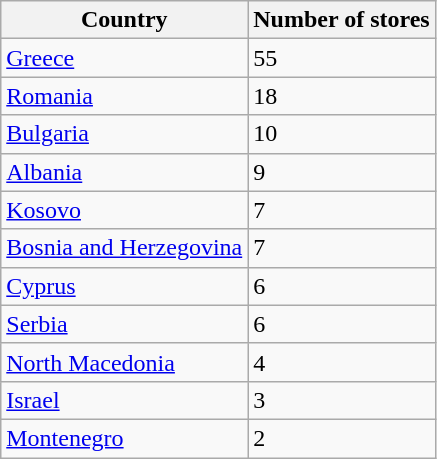<table class="wikitable">
<tr>
<th>Country</th>
<th>Number of stores</th>
</tr>
<tr>
<td> <a href='#'>Greece</a></td>
<td>55</td>
</tr>
<tr>
<td> <a href='#'>Romania</a></td>
<td>18</td>
</tr>
<tr>
<td> <a href='#'>Bulgaria</a></td>
<td>10</td>
</tr>
<tr>
<td> <a href='#'>Albania</a></td>
<td>9</td>
</tr>
<tr>
<td> <a href='#'>Kosovo</a></td>
<td>7</td>
</tr>
<tr>
<td> <a href='#'>Bosnia and Herzegovina</a></td>
<td>7</td>
</tr>
<tr>
<td> <a href='#'>Cyprus</a></td>
<td>6</td>
</tr>
<tr>
<td> <a href='#'>Serbia</a></td>
<td>6</td>
</tr>
<tr>
<td> <a href='#'>North Macedonia</a></td>
<td>4</td>
</tr>
<tr>
<td> <a href='#'>Israel</a></td>
<td>3</td>
</tr>
<tr>
<td> <a href='#'>Montenegro</a></td>
<td>2</td>
</tr>
</table>
